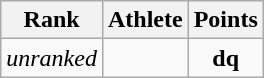<table class=wikitable style="text-align:center;">
<tr>
<th>Rank</th>
<th>Athlete</th>
<th>Points</th>
</tr>
<tr>
<td><em>unranked</em></td>
<td align=left></td>
<td><strong>dq</strong></td>
</tr>
</table>
